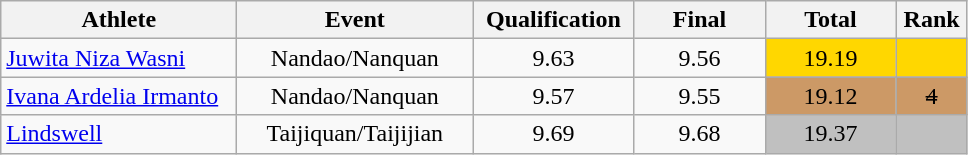<table class=wikitable style="text-align:center">
<tr>
<th width=150>Athlete</th>
<th width=150>Event</th>
<th width=100>Qualification</th>
<th width=80>Final</th>
<th width=80>Total</th>
<th width=40>Rank</th>
</tr>
<tr>
<td align=left><a href='#'>Juwita Niza Wasni</a></td>
<td>Nandao/Nanquan</td>
<td>9.63</td>
<td>9.56</td>
<td bgcolor="gold">19.19</td>
<td bgcolor="gold"></td>
</tr>
<tr>
<td align=left><a href='#'>Ivana Ardelia Irmanto</a></td>
<td>Nandao/Nanquan</td>
<td>9.57</td>
<td>9.55</td>
<td bgcolor=cc9966>19.12</td>
<td bgcolor=cc9966><s>4</s>    </td>
</tr>
<tr>
<td align=left><a href='#'>Lindswell</a></td>
<td>Taijiquan/Taijijian</td>
<td>9.69</td>
<td>9.68</td>
<td bgcolor="silver">19.37</td>
<td bgcolor="silver"></td>
</tr>
</table>
